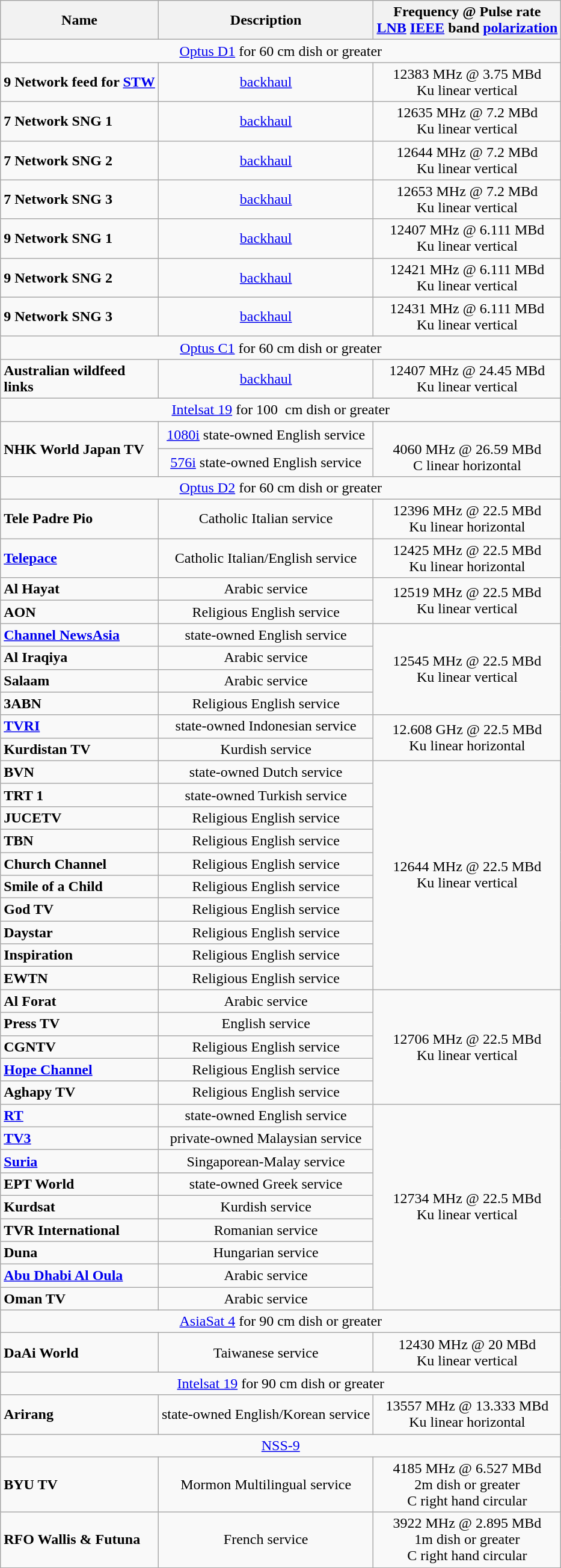<table class="wikitable sortable">
<tr>
<th>Name</th>
<th>Description</th>
<th>Frequency @ Pulse rate<br><a href='#'>LNB</a> <a href='#'>IEEE</a> band <a href='#'>polarization</a></th>
</tr>
<tr align="center">
<td colspan=3><a href='#'>Optus D1</a> for 60 cm dish or greater</td>
</tr>
<tr align="center">
<td align="left"><strong>9 Network feed for <a href='#'>STW</a></strong></td>
<td><a href='#'>backhaul</a></td>
<td>12383 MHz @ 3.75 MBd<br>Ku linear vertical</td>
</tr>
<tr align="center">
<td align="left"><strong>7 Network SNG 1</strong></td>
<td><a href='#'>backhaul</a></td>
<td>12635 MHz @ 7.2 MBd<br>Ku linear vertical</td>
</tr>
<tr align="center">
<td align="left"><strong>7 Network SNG 2</strong></td>
<td><a href='#'>backhaul</a></td>
<td>12644 MHz @ 7.2 MBd<br>Ku linear vertical</td>
</tr>
<tr align="center">
<td align="left"><strong>7 Network SNG 3</strong></td>
<td><a href='#'>backhaul</a></td>
<td>12653 MHz @ 7.2 MBd<br>Ku linear vertical</td>
</tr>
<tr align="center">
<td align="left"><strong>9 Network SNG 1</strong></td>
<td><a href='#'>backhaul</a></td>
<td>12407 MHz @ 6.111 MBd<br>Ku linear vertical</td>
</tr>
<tr align="center">
<td align="left"><strong>9 Network SNG 2</strong></td>
<td><a href='#'>backhaul</a></td>
<td>12421 MHz @ 6.111 MBd<br>Ku linear vertical</td>
</tr>
<tr align="center">
<td align="left"><strong>9 Network SNG 3</strong></td>
<td><a href='#'>backhaul</a></td>
<td>12431 MHz @ 6.111 MBd<br>Ku linear vertical</td>
</tr>
<tr align="center">
<td colspan=3><a href='#'>Optus C1</a> for 60 cm dish or greater</td>
</tr>
<tr align="center">
<td align="left"><strong>Australian wildfeed<br>links</strong></td>
<td><a href='#'>backhaul</a></td>
<td>12407 MHz @ 24.45 MBd<br>Ku linear vertical</td>
</tr>
<tr align="center">
<td colspan=3><a href='#'>Intelsat 19</a> for 100  cm dish or greater</td>
</tr>
<tr align="center">
<td align="left" rowspan=2><strong>NHK World Japan TV</strong></td>
<td><a href='#'>1080i</a> state-owned English service</td>
<td rowspan=2><br>4060 MHz @ 26.59 MBd<br>C linear horizontal</td>
</tr>
<tr align="center">
<td><a href='#'>576i</a> state-owned English service</td>
</tr>
<tr align="center">
<td colspan=3><a href='#'>Optus D2</a> for 60 cm dish or greater</td>
</tr>
<tr align="center">
<td align="left"><strong>Tele Padre Pio</strong></td>
<td>Catholic Italian service</td>
<td>12396 MHz @ 22.5 MBd<br>Ku linear horizontal</td>
</tr>
<tr align="center">
<td align="left"><strong><a href='#'>Telepace</a></strong></td>
<td>Catholic Italian/English service</td>
<td>12425 MHz @ 22.5 MBd<br>Ku linear horizontal</td>
</tr>
<tr align="center">
<td align="left"><strong>Al Hayat</strong></td>
<td>Arabic service</td>
<td rowspan=2>12519 MHz @ 22.5 MBd<br>Ku linear vertical</td>
</tr>
<tr align="center">
<td align="left"><strong>AON</strong></td>
<td>Religious English service</td>
</tr>
<tr align="center">
<td align="left"><strong><a href='#'>Channel NewsAsia</a></strong></td>
<td>state-owned English service</td>
<td rowspan=4>12545 MHz @ 22.5 MBd<br>Ku linear vertical</td>
</tr>
<tr align="center">
<td align="left"><strong>Al Iraqiya</strong></td>
<td>Arabic service</td>
</tr>
<tr align="center">
<td align="left"><strong>Salaam</strong></td>
<td>Arabic service</td>
</tr>
<tr align="center">
<td align="left"><strong>3ABN</strong></td>
<td>Religious English service</td>
</tr>
<tr align="center">
<td align="left"><strong><a href='#'>TVRI</a></strong></td>
<td>state-owned Indonesian service</td>
<td rowspan=2>12.608 GHz @ 22.5 MBd<br>Ku linear horizontal</td>
</tr>
<tr align="center">
<td align="left"><strong>Kurdistan TV</strong></td>
<td>Kurdish service</td>
</tr>
<tr align="center">
<td align="left"><strong>BVN</strong></td>
<td>state-owned Dutch service</td>
<td rowspan=10>12644 MHz @ 22.5 MBd<br>Ku linear vertical</td>
</tr>
<tr align="center">
<td align="left"><strong>TRT 1</strong></td>
<td>state-owned Turkish service</td>
</tr>
<tr align="center">
<td align="left"><strong>JUCETV</strong></td>
<td>Religious English service</td>
</tr>
<tr align="center">
<td align="left"><strong>TBN</strong></td>
<td>Religious English service</td>
</tr>
<tr align="center">
<td align="left"><strong>Church Channel</strong></td>
<td>Religious English service</td>
</tr>
<tr align="center">
<td align="left"><strong>Smile of a Child</strong></td>
<td>Religious English service</td>
</tr>
<tr align="center">
<td align="left"><strong>God TV</strong></td>
<td>Religious English service</td>
</tr>
<tr align="center">
<td align="left"><strong>Daystar</strong></td>
<td>Religious English service</td>
</tr>
<tr align="center">
<td align="left"><strong>Inspiration</strong></td>
<td>Religious English service</td>
</tr>
<tr align="center">
<td align="left"><strong>EWTN</strong></td>
<td>Religious English service</td>
</tr>
<tr align="center">
<td align="left"><strong>Al Forat</strong></td>
<td>Arabic service</td>
<td rowspan=5>12706 MHz @ 22.5 MBd<br>Ku linear vertical</td>
</tr>
<tr align="center">
<td align="left"><strong>Press TV</strong></td>
<td>English service</td>
</tr>
<tr align="center">
<td align="left"><strong>CGNTV</strong></td>
<td>Religious English service</td>
</tr>
<tr align="center">
<td align="left"><strong><a href='#'>Hope Channel</a></strong></td>
<td>Religious English service</td>
</tr>
<tr align="center">
<td align="left"><strong>Aghapy TV</strong></td>
<td>Religious English service</td>
</tr>
<tr align="center">
<td align="left"><strong><a href='#'>RT</a></strong></td>
<td>state-owned English service</td>
<td rowspan=9>12734 MHz @ 22.5 MBd<br>Ku linear vertical</td>
</tr>
<tr align="center">
<td align="left"><strong><a href='#'>TV3</a></strong></td>
<td>private-owned Malaysian service</td>
</tr>
<tr align="center">
<td align="left"><strong><a href='#'>Suria</a></strong></td>
<td>Singaporean-Malay service</td>
</tr>
<tr align="center">
<td align="left"><strong>EPT World</strong></td>
<td>state-owned Greek service</td>
</tr>
<tr align="center">
<td align="left"><strong>Kurdsat</strong></td>
<td>Kurdish service</td>
</tr>
<tr align="center">
<td align="left"><strong>TVR International</strong></td>
<td>Romanian service</td>
</tr>
<tr align="center">
<td align="left"><strong>Duna</strong></td>
<td>Hungarian service</td>
</tr>
<tr align="center">
<td align="left"><strong><a href='#'>Abu Dhabi Al Oula</a></strong></td>
<td>Arabic service</td>
</tr>
<tr align="center">
<td align="left"><strong>Oman TV</strong></td>
<td>Arabic service</td>
</tr>
<tr align="center">
<td colspan=3><a href='#'>AsiaSat 4</a> for 90 cm dish or greater</td>
</tr>
<tr align="center">
<td align="left"><strong>DaAi World</strong></td>
<td>Taiwanese service</td>
<td>12430 MHz @ 20 MBd<br>Ku linear vertical</td>
</tr>
<tr align="center">
<td colspan=3><a href='#'>Intelsat 19</a> for 90 cm dish or greater</td>
</tr>
<tr align="center">
<td align="left"><strong>Arirang</strong></td>
<td>state-owned English/Korean service</td>
<td>13557 MHz @ 13.333 MBd<br>Ku linear horizontal</td>
</tr>
<tr align="center">
<td colspan=3><a href='#'>NSS-9</a></td>
</tr>
<tr align="center">
<td align="left"><strong>BYU TV</strong></td>
<td>Mormon Multilingual service</td>
<td>4185 MHz @ 6.527 MBd<br>2m dish or greater<br>C right hand circular</td>
</tr>
<tr align="center">
<td align="left"><strong>RFO Wallis & Futuna</strong></td>
<td>French service</td>
<td>3922 MHz @ 2.895 MBd<br>1m dish or greater<br>C right hand circular</td>
</tr>
</table>
